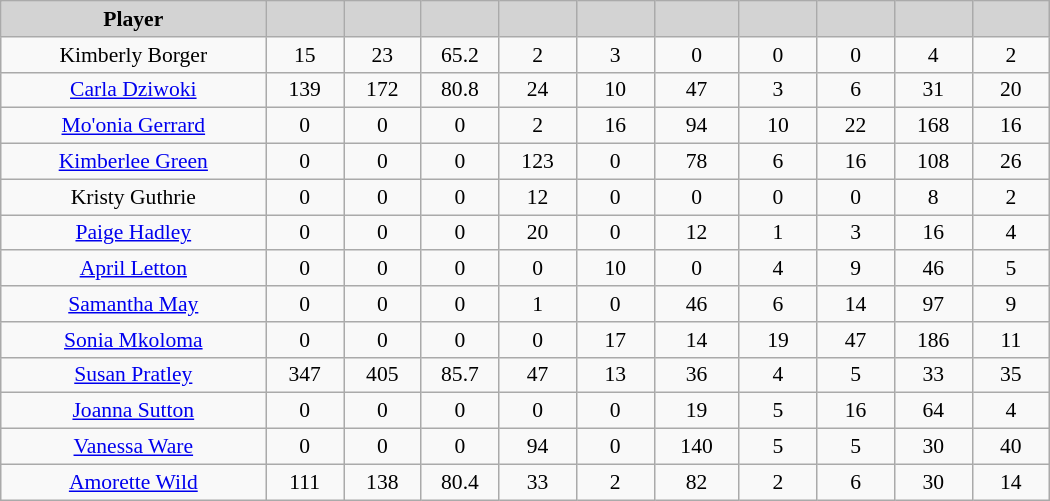<table class="wikitable sortable" style="text-align:center; font-size:90%">
<tr>
<th width=170px style=background:lightgrey>Player</th>
<th width=45px style=background:lightgrey></th>
<th width=45px style=background:lightgrey></th>
<th width=45px style=background:lightgrey></th>
<th width=45px style=background:lightgrey></th>
<th width=45px style=background:lightgrey></th>
<th width=50px style=background:lightgrey></th>
<th width=45px style=background:lightgrey></th>
<th width=45px style=background:lightgrey></th>
<th width=45px style=background:lightgrey></th>
<th width=45px style=background:lightgrey></th>
</tr>
<tr>
<td>Kimberly Borger</td>
<td>15</td>
<td>23</td>
<td>65.2</td>
<td>2</td>
<td>3</td>
<td>0</td>
<td>0</td>
<td>0</td>
<td>4</td>
<td>2</td>
</tr>
<tr>
<td><a href='#'>Carla Dziwoki</a></td>
<td>139</td>
<td>172</td>
<td>80.8</td>
<td>24</td>
<td>10</td>
<td>47</td>
<td>3</td>
<td>6</td>
<td>31</td>
<td>20</td>
</tr>
<tr>
<td><a href='#'>Mo'onia Gerrard</a></td>
<td>0</td>
<td>0</td>
<td>0</td>
<td>2</td>
<td>16</td>
<td>94</td>
<td>10</td>
<td>22</td>
<td>168</td>
<td>16</td>
</tr>
<tr>
<td><a href='#'>Kimberlee Green</a></td>
<td>0</td>
<td>0</td>
<td>0</td>
<td>123</td>
<td>0</td>
<td>78</td>
<td>6</td>
<td>16</td>
<td>108</td>
<td>26</td>
</tr>
<tr>
<td>Kristy Guthrie</td>
<td>0</td>
<td>0</td>
<td>0</td>
<td>12</td>
<td>0</td>
<td>0</td>
<td>0</td>
<td>0</td>
<td>8</td>
<td>2</td>
</tr>
<tr>
<td><a href='#'>Paige Hadley</a></td>
<td>0</td>
<td>0</td>
<td>0</td>
<td>20</td>
<td>0</td>
<td>12</td>
<td>1</td>
<td>3</td>
<td>16</td>
<td>4</td>
</tr>
<tr>
<td><a href='#'>April Letton</a></td>
<td>0</td>
<td>0</td>
<td>0</td>
<td>0</td>
<td>10</td>
<td>0</td>
<td>4</td>
<td>9</td>
<td>46</td>
<td>5</td>
</tr>
<tr>
<td><a href='#'>Samantha May</a></td>
<td>0</td>
<td>0</td>
<td>0</td>
<td>1</td>
<td>0</td>
<td>46</td>
<td>6</td>
<td>14</td>
<td>97</td>
<td>9</td>
</tr>
<tr>
<td><a href='#'>Sonia Mkoloma</a></td>
<td>0</td>
<td>0</td>
<td>0</td>
<td>0</td>
<td>17</td>
<td>14</td>
<td>19</td>
<td>47</td>
<td>186</td>
<td>11</td>
</tr>
<tr>
<td><a href='#'>Susan Pratley</a></td>
<td>347</td>
<td>405</td>
<td>85.7</td>
<td>47</td>
<td>13</td>
<td>36</td>
<td>4</td>
<td>5</td>
<td>33</td>
<td>35</td>
</tr>
<tr>
<td><a href='#'>Joanna Sutton</a></td>
<td>0</td>
<td>0</td>
<td>0</td>
<td>0</td>
<td>0</td>
<td>19</td>
<td>5</td>
<td>16</td>
<td>64</td>
<td>4</td>
</tr>
<tr>
<td><a href='#'>Vanessa Ware</a></td>
<td>0</td>
<td>0</td>
<td>0</td>
<td>94</td>
<td>0</td>
<td>140</td>
<td>5</td>
<td>5</td>
<td>30</td>
<td>40</td>
</tr>
<tr>
<td><a href='#'>Amorette Wild</a></td>
<td>111</td>
<td>138</td>
<td>80.4</td>
<td>33</td>
<td>2</td>
<td>82</td>
<td>2</td>
<td>6</td>
<td>30</td>
<td>14</td>
</tr>
</table>
